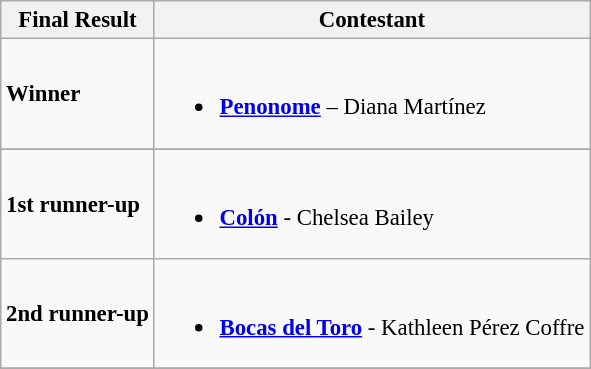<table class="wikitable sortable" style="font-size:95%;">
<tr>
<th>Final Result</th>
<th>Contestant</th>
</tr>
<tr>
<td><strong>Winner</strong></td>
<td><br><ul><li><strong> <a href='#'>Penonome</a></strong> – Diana Martínez</li></ul></td>
</tr>
<tr>
</tr>
<tr>
<td><strong>1st runner-up</strong></td>
<td><br><ul><li><strong> <a href='#'>Colón</a></strong> - Chelsea Bailey</li></ul></td>
</tr>
<tr>
<td><strong>2nd runner-up</strong></td>
<td><br><ul><li><strong> <a href='#'> Bocas del Toro</a></strong> -  Kathleen Pérez Coffre</li></ul></td>
</tr>
<tr>
</tr>
</table>
